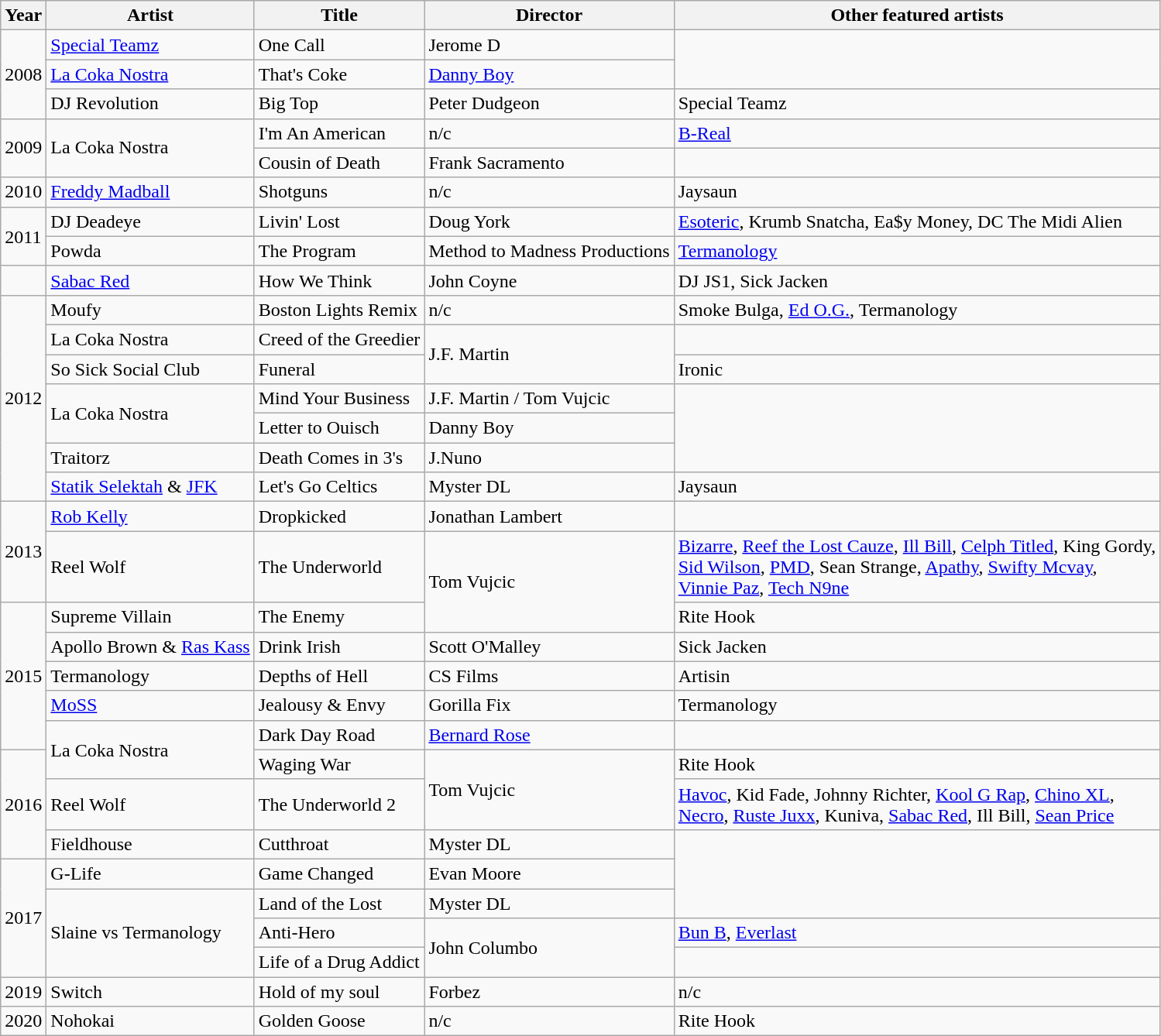<table class="wikitable">
<tr>
<th>Year</th>
<th>Artist</th>
<th>Title</th>
<th>Director</th>
<th>Other featured artists</th>
</tr>
<tr>
<td rowspan="3">2008</td>
<td><a href='#'>Special Teamz</a></td>
<td>One Call</td>
<td>Jerome D</td>
<td rowspan="2"></td>
</tr>
<tr>
<td><a href='#'>La Coka Nostra</a></td>
<td>That's Coke</td>
<td><a href='#'>Danny Boy</a></td>
</tr>
<tr>
<td>DJ Revolution</td>
<td>Big Top</td>
<td>Peter Dudgeon</td>
<td>Special Teamz</td>
</tr>
<tr>
<td rowspan="2">2009</td>
<td rowspan="2">La Coka Nostra</td>
<td>I'm An American</td>
<td>n/c</td>
<td><a href='#'>B-Real</a></td>
</tr>
<tr>
<td>Cousin of Death</td>
<td>Frank Sacramento</td>
<td></td>
</tr>
<tr>
<td>2010</td>
<td><a href='#'>Freddy Madball</a></td>
<td>Shotguns</td>
<td>n/c</td>
<td>Jaysaun</td>
</tr>
<tr>
<td rowspan="2">2011</td>
<td>DJ Deadeye</td>
<td>Livin' Lost</td>
<td>Doug York</td>
<td><a href='#'>Esoteric</a>, Krumb Snatcha, Ea$y Money, DC The Midi Alien</td>
</tr>
<tr>
<td>Powda</td>
<td>The Program</td>
<td>Method to Madness Productions</td>
<td><a href='#'>Termanology</a></td>
</tr>
<tr>
<td></td>
<td><a href='#'>Sabac Red</a></td>
<td>How We Think</td>
<td>John Coyne</td>
<td>DJ JS1, Sick Jacken</td>
</tr>
<tr>
<td rowspan="7">2012</td>
<td>Moufy</td>
<td>Boston Lights Remix</td>
<td>n/c</td>
<td>Smoke Bulga, <a href='#'>Ed O.G.</a>, Termanology</td>
</tr>
<tr>
<td>La Coka Nostra</td>
<td>Creed of the Greedier</td>
<td rowspan="2">J.F. Martin</td>
<td></td>
</tr>
<tr>
<td>So Sick Social Club</td>
<td>Funeral</td>
<td>Ironic</td>
</tr>
<tr>
<td rowspan="2">La Coka Nostra</td>
<td>Mind Your Business</td>
<td>J.F. Martin / Tom Vujcic</td>
<td rowspan="3"></td>
</tr>
<tr>
<td>Letter to Ouisch</td>
<td>Danny Boy</td>
</tr>
<tr>
<td>Traitorz</td>
<td>Death Comes in 3's</td>
<td>J.Nuno</td>
</tr>
<tr>
<td><a href='#'>Statik Selektah</a> & <a href='#'>JFK</a></td>
<td>Let's Go Celtics</td>
<td>Myster DL</td>
<td>Jaysaun</td>
</tr>
<tr>
<td rowspan="2">2013</td>
<td><a href='#'>Rob Kelly</a></td>
<td>Dropkicked</td>
<td>Jonathan Lambert</td>
<td></td>
</tr>
<tr>
<td>Reel Wolf</td>
<td>The Underworld</td>
<td rowspan="2">Tom Vujcic</td>
<td><a href='#'>Bizarre</a>, <a href='#'>Reef the Lost Cauze</a>, <a href='#'>Ill Bill</a>, <a href='#'>Celph Titled</a>, King Gordy,<br><a href='#'>Sid Wilson</a>, <a href='#'>PMD</a>, Sean Strange, <a href='#'>Apathy</a>, <a href='#'>Swifty Mcvay</a>,<br><a href='#'>Vinnie Paz</a>, <a href='#'>Tech N9ne</a></td>
</tr>
<tr>
<td rowspan="5">2015</td>
<td>Supreme Villain</td>
<td>The Enemy</td>
<td>Rite Hook</td>
</tr>
<tr>
<td>Apollo Brown & <a href='#'>Ras Kass</a></td>
<td>Drink Irish</td>
<td>Scott O'Malley</td>
<td>Sick Jacken</td>
</tr>
<tr>
<td>Termanology</td>
<td>Depths of Hell</td>
<td>CS Films</td>
<td>Artisin</td>
</tr>
<tr>
<td><a href='#'>MoSS</a></td>
<td>Jealousy & Envy</td>
<td>Gorilla Fix</td>
<td>Termanology</td>
</tr>
<tr>
<td rowspan="2">La Coka Nostra</td>
<td>Dark Day Road</td>
<td><a href='#'>Bernard Rose</a></td>
<td></td>
</tr>
<tr>
<td rowspan="3">2016</td>
<td>Waging War</td>
<td rowspan="2">Tom Vujcic</td>
<td>Rite Hook</td>
</tr>
<tr>
<td>Reel Wolf</td>
<td>The Underworld 2</td>
<td><a href='#'>Havoc</a>, Kid Fade, Johnny Richter, <a href='#'>Kool G Rap</a>, <a href='#'>Chino XL</a>,<br><a href='#'>Necro</a>, <a href='#'>Ruste Juxx</a>, Kuniva, <a href='#'>Sabac Red</a>, Ill Bill, <a href='#'>Sean Price</a></td>
</tr>
<tr>
<td>Fieldhouse</td>
<td>Cutthroat</td>
<td>Myster DL</td>
<td rowspan="3"></td>
</tr>
<tr>
<td rowspan="4">2017</td>
<td>G-Life</td>
<td>Game Changed</td>
<td>Evan Moore</td>
</tr>
<tr>
<td rowspan="3">Slaine vs Termanology</td>
<td>Land of the Lost</td>
<td>Myster DL</td>
</tr>
<tr>
<td>Anti-Hero</td>
<td rowspan="2">John Columbo</td>
<td><a href='#'>Bun B</a>, <a href='#'>Everlast</a></td>
</tr>
<tr>
<td>Life of a Drug Addict</td>
<td></td>
</tr>
<tr>
<td>2019</td>
<td>Switch</td>
<td>Hold of my soul</td>
<td>Forbez</td>
<td>n/c</td>
</tr>
<tr>
<td>2020</td>
<td>Nohokai</td>
<td>Golden Goose</td>
<td>n/c</td>
<td>Rite Hook</td>
</tr>
</table>
